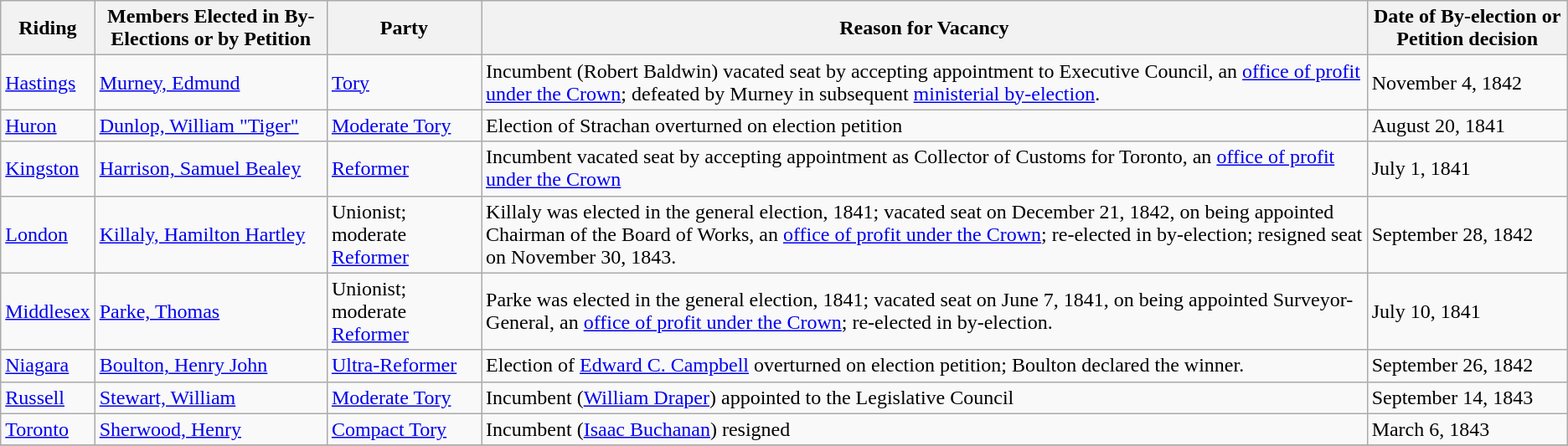<table class="wikitable sortable">
<tr>
<th>Riding</th>
<th>Members Elected in By-Elections or by Petition</th>
<th>Party</th>
<th>Reason for Vacancy</th>
<th>Date of By-election or Petition decision</th>
</tr>
<tr>
<td><a href='#'>Hastings</a></td>
<td><a href='#'>Murney, Edmund</a></td>
<td><a href='#'>Tory</a></td>
<td>Incumbent (Robert Baldwin) vacated seat by accepting appointment to Executive Council, an <a href='#'>office of profit under the Crown</a>;  defeated by Murney in subsequent <a href='#'>ministerial by-election</a>.</td>
<td>November 4, 1842</td>
</tr>
<tr>
<td><a href='#'>Huron</a></td>
<td><a href='#'>Dunlop, William "Tiger"</a></td>
<td><a href='#'>Moderate Tory</a></td>
<td>Election of Strachan overturned on election petition</td>
<td>August 20, 1841</td>
</tr>
<tr>
<td><a href='#'>Kingston</a></td>
<td><a href='#'>Harrison, Samuel Bealey</a></td>
<td><a href='#'>Reformer</a></td>
<td>Incumbent vacated seat by accepting appointment as Collector of Customs for Toronto, an <a href='#'>office of profit under the Crown</a></td>
<td>July 1, 1841</td>
</tr>
<tr>
<td><a href='#'>London</a></td>
<td><a href='#'>Killaly, Hamilton Hartley</a></td>
<td>Unionist;  moderate <a href='#'>Reformer</a></td>
<td>Killaly was elected in the general election, 1841;  vacated seat on December 21, 1842, on being appointed Chairman of the Board of Works, an <a href='#'>office of profit under the Crown</a>;  re-elected in by-election;  resigned seat on November 30, 1843.</td>
<td>September 28, 1842</td>
</tr>
<tr>
<td><a href='#'>Middlesex</a></td>
<td><a href='#'>Parke, Thomas</a></td>
<td>Unionist; moderate <a href='#'>Reformer</a></td>
<td>Parke was elected in the general election, 1841;  vacated seat on June 7, 1841, on being appointed Surveyor-General, an <a href='#'>office of profit under the Crown</a>;  re-elected in by-election.</td>
<td>July 10, 1841</td>
</tr>
<tr>
<td><a href='#'>Niagara</a></td>
<td><a href='#'>Boulton, Henry John</a></td>
<td><a href='#'>Ultra-Reformer</a></td>
<td>Election of <a href='#'>Edward C. Campbell</a> overturned on election petition;  Boulton declared the winner.</td>
<td>September 26, 1842</td>
</tr>
<tr>
<td><a href='#'>Russell</a></td>
<td><a href='#'>Stewart, William</a></td>
<td><a href='#'>Moderate Tory</a></td>
<td>Incumbent (<a href='#'>William Draper</a>) appointed to the Legislative Council</td>
<td>September 14, 1843</td>
</tr>
<tr>
<td><a href='#'>Toronto</a></td>
<td><a href='#'>Sherwood, Henry</a></td>
<td><a href='#'>Compact Tory</a></td>
<td>Incumbent (<a href='#'>Isaac Buchanan</a>) resigned</td>
<td>March 6, 1843</td>
</tr>
<tr>
</tr>
</table>
